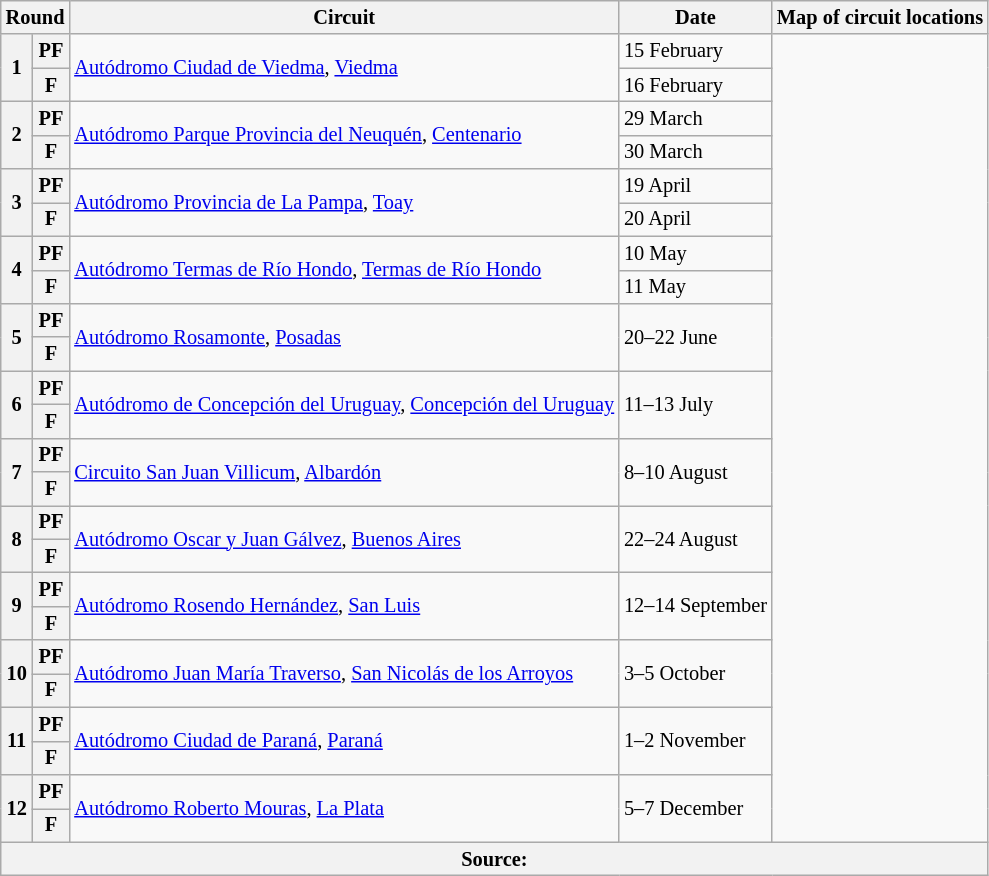<table class="wikitable" style="font-size: 85%;">
<tr>
<th colspan="2">Round</th>
<th>Circuit</th>
<th>Date</th>
<th>Map of circuit locations</th>
</tr>
<tr>
<th rowspan="2">1</th>
<th>PF</th>
<td rowspan="2"> <a href='#'>Autódromo Ciudad de Viedma</a>, <a href='#'>Viedma</a></td>
<td>15 February</td>
<td rowspan="24"></td>
</tr>
<tr>
<th>F</th>
<td>16 February</td>
</tr>
<tr>
<th rowspan="2">2</th>
<th>PF</th>
<td rowspan="2"> <a href='#'>Autódromo Parque Provincia del Neuquén</a>, <a href='#'>Centenario</a></td>
<td>29 March</td>
</tr>
<tr>
<th>F</th>
<td>30 March</td>
</tr>
<tr>
<th rowspan="2">3</th>
<th>PF</th>
<td rowspan="2"> <a href='#'>Autódromo Provincia de La Pampa</a>, <a href='#'>Toay</a></td>
<td>19 April</td>
</tr>
<tr>
<th>F</th>
<td>20 April</td>
</tr>
<tr>
<th rowspan="2">4</th>
<th>PF</th>
<td rowspan="2"> <a href='#'>Autódromo Termas de Río Hondo</a>, <a href='#'>Termas de Río Hondo</a></td>
<td>10 May</td>
</tr>
<tr>
<th>F</th>
<td>11 May</td>
</tr>
<tr>
<th rowspan="2">5</th>
<th>PF</th>
<td rowspan="2"> <a href='#'>Autódromo Rosamonte</a>, <a href='#'>Posadas</a></td>
<td rowspan="2">20–22 June</td>
</tr>
<tr>
<th>F</th>
</tr>
<tr>
<th rowspan="2">6</th>
<th>PF</th>
<td rowspan="2"> <a href='#'>Autódromo de Concepción del Uruguay</a>, <a href='#'>Concepción del Uruguay</a></td>
<td rowspan="2">11–13 July</td>
</tr>
<tr>
<th>F</th>
</tr>
<tr>
<th rowspan="2">7</th>
<th>PF</th>
<td rowspan="2"> <a href='#'>Circuito San Juan Villicum</a>, <a href='#'>Albardón</a></td>
<td rowspan="2">8–10 August</td>
</tr>
<tr>
<th>F</th>
</tr>
<tr>
<th rowspan="2">8</th>
<th>PF</th>
<td rowspan="2"> <a href='#'>Autódromo Oscar y Juan Gálvez</a>, <a href='#'>Buenos Aires</a></td>
<td rowspan="2">22–24 August</td>
</tr>
<tr>
<th>F</th>
</tr>
<tr>
<th rowspan="2">9</th>
<th>PF</th>
<td rowspan="2"> <a href='#'>Autódromo Rosendo Hernández</a>, <a href='#'>San Luis</a></td>
<td rowspan="2">12–14 September</td>
</tr>
<tr>
<th>F</th>
</tr>
<tr>
<th rowspan="2">10</th>
<th>PF</th>
<td rowspan="2"> <a href='#'>Autódromo Juan María Traverso</a>, <a href='#'>San Nicolás de los Arroyos</a></td>
<td rowspan="2">3–5 October</td>
</tr>
<tr>
<th>F</th>
</tr>
<tr>
<th rowspan="2">11</th>
<th>PF</th>
<td rowspan="2"> <a href='#'>Autódromo Ciudad de Paraná</a>, <a href='#'>Paraná</a></td>
<td rowspan="2">1–2 November</td>
</tr>
<tr>
<th>F</th>
</tr>
<tr>
<th rowspan="2">12</th>
<th>PF</th>
<td rowspan="2"> <a href='#'>Autódromo Roberto Mouras</a>, <a href='#'>La Plata</a></td>
<td rowspan="2">5–7 December</td>
</tr>
<tr>
<th>F</th>
</tr>
<tr>
<th colspan="5">Source: </th>
</tr>
</table>
